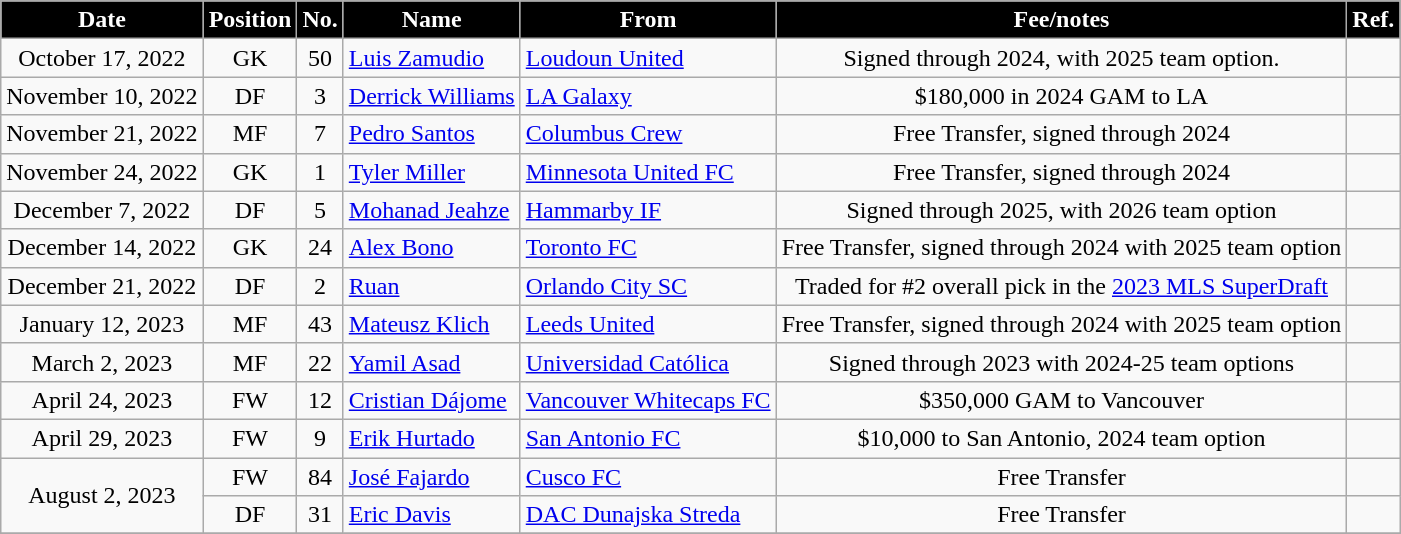<table class="wikitable" style="text-align:center; ">
<tr>
<th style="background:#000000; color:#FFFFFF;">Date</th>
<th style="background:#000000; color:#FFFFFF;">Position</th>
<th style="background:#000000; color:#FFFFFF;">No.</th>
<th style="background:#000000; color:#FFFFFF;">Name</th>
<th style="background:#000000; color:#FFFFFF;">From</th>
<th style="background:#000000; color:#FFFFFF;">Fee/notes</th>
<th style="background:#000000; color:#FFFFFF;">Ref.</th>
</tr>
<tr>
<td>October 17, 2022</td>
<td>GK</td>
<td>50</td>
<td align="left"> <a href='#'>Luis Zamudio</a></td>
<td align="left"> <a href='#'>Loudoun United</a></td>
<td>Signed through 2024, with 2025 team option.</td>
<td></td>
</tr>
<tr>
<td>November 10, 2022</td>
<td>DF</td>
<td>3</td>
<td align="left"> <a href='#'>Derrick Williams</a></td>
<td align="left"> <a href='#'>LA Galaxy</a></td>
<td>$180,000 in 2024 GAM to LA</td>
<td></td>
</tr>
<tr>
<td>November 21, 2022</td>
<td>MF</td>
<td>7</td>
<td align="left"> <a href='#'>Pedro Santos</a></td>
<td align="left"> <a href='#'>Columbus Crew</a></td>
<td>Free Transfer, signed through 2024</td>
<td></td>
</tr>
<tr>
<td>November 24, 2022</td>
<td>GK</td>
<td>1</td>
<td align="left"> <a href='#'>Tyler Miller</a></td>
<td align="left"> <a href='#'>Minnesota United FC</a></td>
<td>Free Transfer, signed through 2024</td>
<td></td>
</tr>
<tr>
<td>December 7, 2022</td>
<td>DF</td>
<td>5</td>
<td align="left"> <a href='#'>Mohanad Jeahze</a></td>
<td align="left"> <a href='#'>Hammarby IF</a></td>
<td>Signed through 2025, with 2026 team option</td>
<td></td>
</tr>
<tr>
<td>December 14, 2022</td>
<td>GK</td>
<td>24</td>
<td align="left"> <a href='#'>Alex Bono</a></td>
<td align="left"> <a href='#'>Toronto FC</a></td>
<td>Free Transfer, signed through 2024 with 2025 team option</td>
<td></td>
</tr>
<tr>
<td>December 21, 2022</td>
<td>DF</td>
<td>2</td>
<td align="left"> <a href='#'>Ruan</a></td>
<td align="left"> <a href='#'>Orlando City SC</a></td>
<td>Traded for #2 overall pick in the <a href='#'>2023 MLS SuperDraft</a></td>
<td></td>
</tr>
<tr>
<td>January 12, 2023</td>
<td>MF</td>
<td>43</td>
<td align="left"> <a href='#'>Mateusz Klich</a></td>
<td align="left"> <a href='#'>Leeds United</a></td>
<td>Free Transfer, signed through 2024 with 2025 team option</td>
<td></td>
</tr>
<tr>
<td>March 2, 2023</td>
<td>MF</td>
<td>22</td>
<td align="left"> <a href='#'>Yamil Asad</a></td>
<td align="left"> <a href='#'>Universidad Católica</a></td>
<td>Signed through 2023 with 2024-25 team options</td>
<td></td>
</tr>
<tr>
<td>April 24, 2023</td>
<td>FW</td>
<td>12</td>
<td align="left"> <a href='#'>Cristian Dájome</a></td>
<td align="left"> <a href='#'>Vancouver Whitecaps FC</a></td>
<td>$350,000 GAM to Vancouver</td>
<td></td>
</tr>
<tr>
<td>April 29, 2023</td>
<td>FW</td>
<td>9</td>
<td align="left"> <a href='#'>Erik Hurtado</a></td>
<td align="left"> <a href='#'>San Antonio FC</a></td>
<td>$10,000 to San Antonio, 2024 team option</td>
<td></td>
</tr>
<tr>
<td rowspan=2>August 2, 2023</td>
<td>FW</td>
<td>84</td>
<td align="left"> <a href='#'>José Fajardo</a></td>
<td align="left"> <a href='#'>Cusco FC</a></td>
<td>Free Transfer</td>
<td></td>
</tr>
<tr>
<td>DF</td>
<td>31</td>
<td align="left"> <a href='#'>Eric Davis</a></td>
<td align="left"> <a href='#'>DAC Dunajska Streda</a></td>
<td>Free Transfer</td>
<td></td>
</tr>
<tr>
</tr>
</table>
